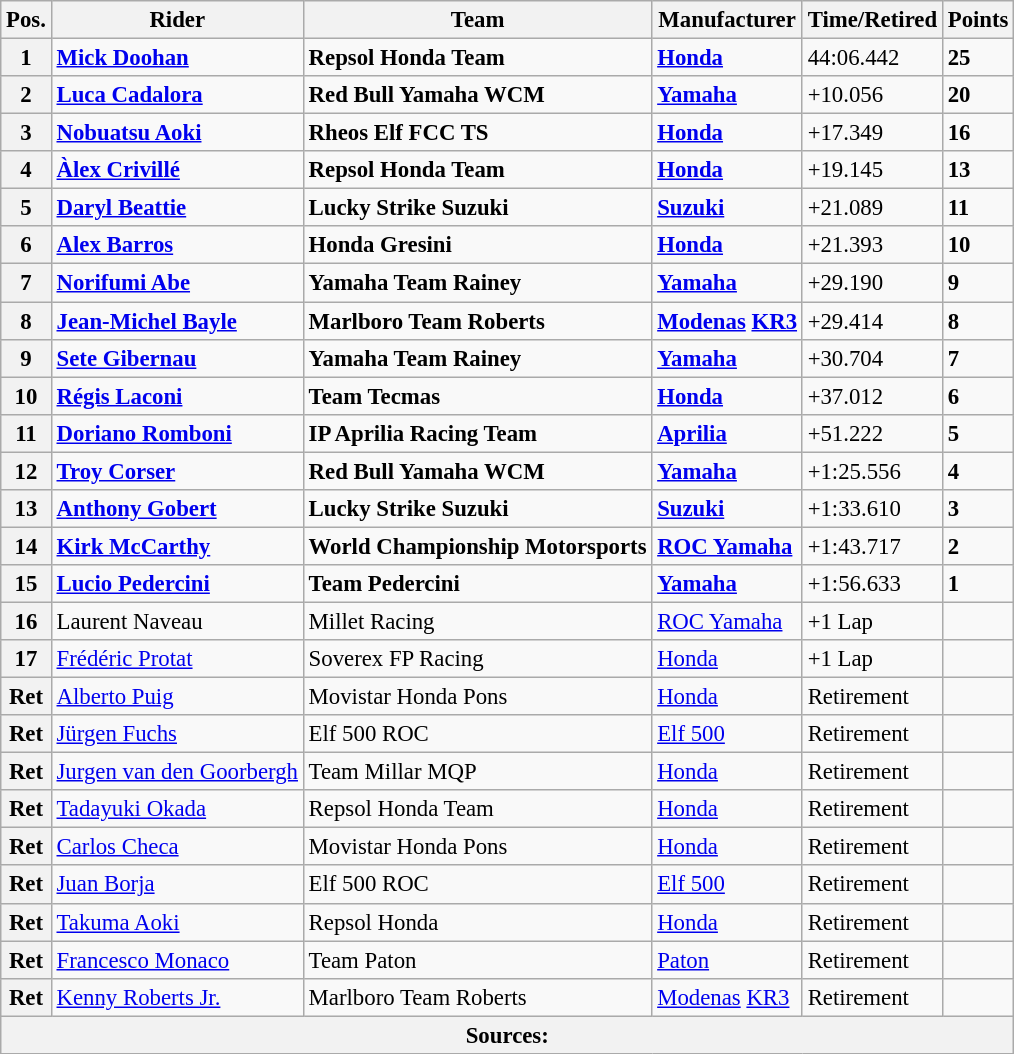<table class="wikitable" style="font-size: 95%;">
<tr>
<th>Pos.</th>
<th>Rider</th>
<th>Team</th>
<th>Manufacturer</th>
<th>Time/Retired</th>
<th>Points</th>
</tr>
<tr>
<th>1</th>
<td> <strong><a href='#'>Mick Doohan</a></strong></td>
<td><strong>Repsol Honda Team</strong></td>
<td><strong><a href='#'>Honda</a></strong></td>
<td>44:06.442</td>
<td><strong>25</strong></td>
</tr>
<tr>
<th>2</th>
<td> <strong><a href='#'>Luca Cadalora</a></strong></td>
<td><strong>Red Bull Yamaha WCM</strong></td>
<td><strong><a href='#'>Yamaha</a></strong></td>
<td>+10.056</td>
<td><strong>20</strong></td>
</tr>
<tr>
<th>3</th>
<td> <strong><a href='#'>Nobuatsu Aoki</a></strong></td>
<td><strong>Rheos Elf FCC TS</strong></td>
<td><strong><a href='#'>Honda</a></strong></td>
<td>+17.349</td>
<td><strong>16</strong></td>
</tr>
<tr>
<th>4</th>
<td> <strong><a href='#'>Àlex Crivillé</a></strong></td>
<td><strong>Repsol Honda Team</strong></td>
<td><strong><a href='#'>Honda</a></strong></td>
<td>+19.145</td>
<td><strong>13</strong></td>
</tr>
<tr>
<th>5</th>
<td> <strong><a href='#'>Daryl Beattie</a></strong></td>
<td><strong>Lucky Strike Suzuki</strong></td>
<td><strong><a href='#'>Suzuki</a></strong></td>
<td>+21.089</td>
<td><strong>11</strong></td>
</tr>
<tr>
<th>6</th>
<td> <strong><a href='#'>Alex Barros</a></strong></td>
<td><strong>Honda Gresini</strong></td>
<td><strong><a href='#'>Honda</a></strong></td>
<td>+21.393</td>
<td><strong>10</strong></td>
</tr>
<tr>
<th>7</th>
<td> <strong><a href='#'>Norifumi Abe</a></strong></td>
<td><strong>Yamaha Team Rainey</strong></td>
<td><strong><a href='#'>Yamaha</a></strong></td>
<td>+29.190</td>
<td><strong>9</strong></td>
</tr>
<tr>
<th>8</th>
<td> <strong><a href='#'>Jean-Michel Bayle</a></strong></td>
<td><strong>Marlboro Team Roberts</strong></td>
<td><strong><a href='#'>Modenas</a> <a href='#'>KR3</a></strong></td>
<td>+29.414</td>
<td><strong>8</strong></td>
</tr>
<tr>
<th>9</th>
<td> <strong><a href='#'>Sete Gibernau</a></strong></td>
<td><strong>Yamaha Team Rainey</strong></td>
<td><strong><a href='#'>Yamaha</a></strong></td>
<td>+30.704</td>
<td><strong>7</strong></td>
</tr>
<tr>
<th>10</th>
<td> <strong><a href='#'>Régis Laconi</a></strong></td>
<td><strong>Team Tecmas</strong></td>
<td><strong><a href='#'>Honda</a></strong></td>
<td>+37.012</td>
<td><strong>6</strong></td>
</tr>
<tr>
<th>11</th>
<td> <strong><a href='#'>Doriano Romboni</a></strong></td>
<td><strong>IP Aprilia Racing Team</strong></td>
<td><strong><a href='#'>Aprilia</a></strong></td>
<td>+51.222</td>
<td><strong>5</strong></td>
</tr>
<tr>
<th>12</th>
<td> <strong><a href='#'>Troy Corser</a></strong></td>
<td><strong>Red Bull Yamaha WCM</strong></td>
<td><strong><a href='#'>Yamaha</a></strong></td>
<td>+1:25.556</td>
<td><strong>4</strong></td>
</tr>
<tr>
<th>13</th>
<td> <strong><a href='#'>Anthony Gobert</a></strong></td>
<td><strong>Lucky Strike Suzuki</strong></td>
<td><strong><a href='#'>Suzuki</a></strong></td>
<td>+1:33.610</td>
<td><strong>3</strong></td>
</tr>
<tr>
<th>14</th>
<td> <strong><a href='#'>Kirk McCarthy</a></strong></td>
<td><strong>World Championship Motorsports</strong></td>
<td><strong><a href='#'>ROC Yamaha</a></strong></td>
<td>+1:43.717</td>
<td><strong>2</strong></td>
</tr>
<tr>
<th>15</th>
<td> <strong><a href='#'>Lucio Pedercini</a></strong></td>
<td><strong>Team Pedercini</strong></td>
<td><strong><a href='#'>Yamaha</a></strong></td>
<td>+1:56.633</td>
<td><strong>1</strong></td>
</tr>
<tr>
<th>16</th>
<td> Laurent Naveau</td>
<td>Millet Racing</td>
<td><a href='#'>ROC Yamaha</a></td>
<td>+1 Lap</td>
<td></td>
</tr>
<tr>
<th>17</th>
<td> <a href='#'>Frédéric Protat</a></td>
<td>Soverex FP Racing</td>
<td><a href='#'>Honda</a></td>
<td>+1 Lap</td>
<td></td>
</tr>
<tr>
<th>Ret</th>
<td> <a href='#'>Alberto Puig</a></td>
<td>Movistar Honda Pons</td>
<td><a href='#'>Honda</a></td>
<td>Retirement</td>
<td></td>
</tr>
<tr>
<th>Ret</th>
<td> <a href='#'>Jürgen Fuchs</a></td>
<td>Elf 500 ROC</td>
<td><a href='#'>Elf 500</a></td>
<td>Retirement</td>
<td></td>
</tr>
<tr>
<th>Ret</th>
<td> <a href='#'>Jurgen van den Goorbergh</a></td>
<td>Team Millar MQP</td>
<td><a href='#'>Honda</a></td>
<td>Retirement</td>
<td></td>
</tr>
<tr>
<th>Ret</th>
<td> <a href='#'>Tadayuki Okada</a></td>
<td>Repsol Honda Team</td>
<td><a href='#'>Honda</a></td>
<td>Retirement</td>
<td></td>
</tr>
<tr>
<th>Ret</th>
<td> <a href='#'>Carlos Checa</a></td>
<td>Movistar Honda Pons</td>
<td><a href='#'>Honda</a></td>
<td>Retirement</td>
<td></td>
</tr>
<tr>
<th>Ret</th>
<td> <a href='#'>Juan Borja</a></td>
<td>Elf 500 ROC</td>
<td><a href='#'>Elf 500</a></td>
<td>Retirement</td>
<td></td>
</tr>
<tr>
<th>Ret</th>
<td> <a href='#'>Takuma Aoki</a></td>
<td>Repsol Honda</td>
<td><a href='#'>Honda</a></td>
<td>Retirement</td>
<td></td>
</tr>
<tr>
<th>Ret</th>
<td> <a href='#'>Francesco Monaco</a></td>
<td>Team Paton</td>
<td><a href='#'>Paton</a></td>
<td>Retirement</td>
<td></td>
</tr>
<tr>
<th>Ret</th>
<td> <a href='#'>Kenny Roberts Jr.</a></td>
<td>Marlboro Team Roberts</td>
<td><a href='#'>Modenas</a> <a href='#'>KR3</a></td>
<td>Retirement</td>
<td></td>
</tr>
<tr>
<th colspan=8>Sources: </th>
</tr>
</table>
